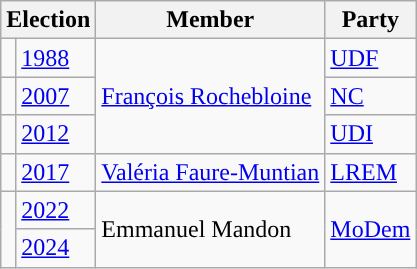<table class="wikitable">
<tr>
<th colspan=2>Election</th>
<th>Member</th>
<th>Party</th>
</tr>
<tr>
<td style="background-color: "></td>
<td><a href='#'>1988</a></td>
<td rowspan="3"><a href='#'>François Rochebloine</a></td>
<td><a href='#'>UDF</a></td>
</tr>
<tr>
<td style="background-color: "></td>
<td><a href='#'>2007</a></td>
<td><a href='#'>NC</a></td>
</tr>
<tr>
<td style="background-color: "></td>
<td><a href='#'>2012</a></td>
<td><a href='#'>UDI</a></td>
</tr>
<tr>
<td style="background-color: "></td>
<td><a href='#'>2017</a></td>
<td><a href='#'>Valéria Faure-Muntian</a></td>
<td><a href='#'>LREM</a></td>
</tr>
<tr>
<td rowspan="2" style="color:inherit;background-color: "></td>
<td><a href='#'>2022</a></td>
<td rowspan="2">Emmanuel Mandon</td>
<td rowspan="2"><a href='#'>MoDem</a></td>
</tr>
<tr>
<td><a href='#'>2024</a></td>
</tr>
</table>
